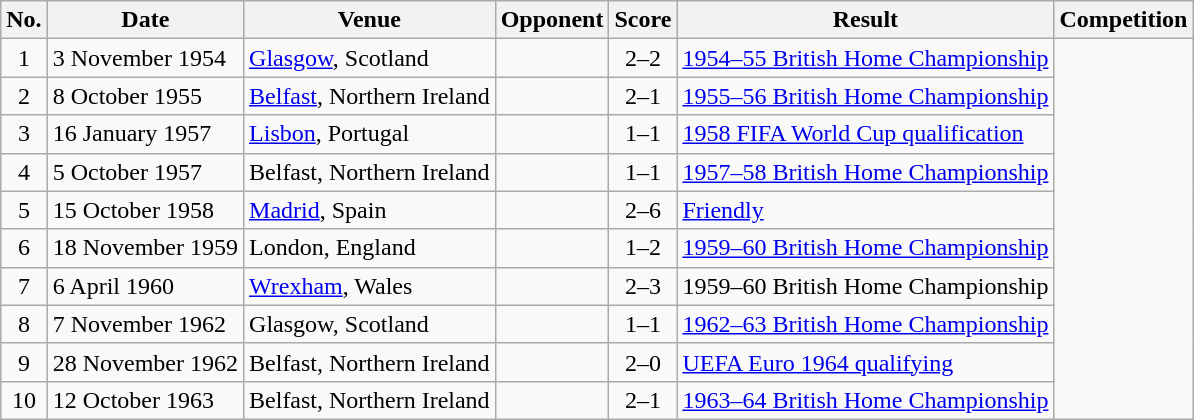<table class="wikitable sortable">
<tr>
<th scope="col">No.</th>
<th scope="col">Date</th>
<th scope="col">Venue</th>
<th scope="col">Opponent</th>
<th scope="col">Score</th>
<th scope="col">Result</th>
<th scope="col">Competition</th>
</tr>
<tr>
<td align="center">1</td>
<td>3 November 1954</td>
<td><a href='#'>Glasgow</a>, Scotland</td>
<td></td>
<td align="center">2–2</td>
<td><a href='#'>1954–55 British Home Championship</a></td>
</tr>
<tr>
<td align="center">2</td>
<td>8 October 1955</td>
<td><a href='#'>Belfast</a>, Northern Ireland</td>
<td></td>
<td align="center">2–1</td>
<td><a href='#'>1955–56 British Home Championship</a></td>
</tr>
<tr>
<td align="center">3</td>
<td>16 January 1957</td>
<td><a href='#'>Lisbon</a>, Portugal</td>
<td></td>
<td align="center">1–1</td>
<td><a href='#'>1958 FIFA World Cup qualification</a></td>
</tr>
<tr>
<td align="center">4</td>
<td>5 October 1957</td>
<td>Belfast, Northern Ireland</td>
<td></td>
<td align="center">1–1</td>
<td><a href='#'>1957–58 British Home Championship</a></td>
</tr>
<tr>
<td align="center">5</td>
<td>15 October 1958</td>
<td><a href='#'>Madrid</a>, Spain</td>
<td></td>
<td align="center">2–6</td>
<td><a href='#'>Friendly</a></td>
</tr>
<tr>
<td align="center">6</td>
<td>18 November 1959</td>
<td>London, England</td>
<td></td>
<td align="center">1–2</td>
<td><a href='#'>1959–60 British Home Championship</a></td>
</tr>
<tr>
<td align="center">7</td>
<td>6 April 1960</td>
<td><a href='#'>Wrexham</a>, Wales</td>
<td></td>
<td align="center">2–3</td>
<td>1959–60 British Home Championship</td>
</tr>
<tr>
<td align="center">8</td>
<td>7 November 1962</td>
<td>Glasgow, Scotland</td>
<td></td>
<td align="center">1–1</td>
<td><a href='#'>1962–63 British Home Championship</a></td>
</tr>
<tr>
<td align="center">9</td>
<td>28 November 1962</td>
<td>Belfast, Northern Ireland</td>
<td></td>
<td align="center">2–0</td>
<td><a href='#'>UEFA Euro 1964 qualifying</a></td>
</tr>
<tr>
<td align="center">10</td>
<td>12 October 1963</td>
<td>Belfast, Northern Ireland</td>
<td></td>
<td align="center">2–1</td>
<td><a href='#'>1963–64 British Home Championship</a></td>
</tr>
</table>
